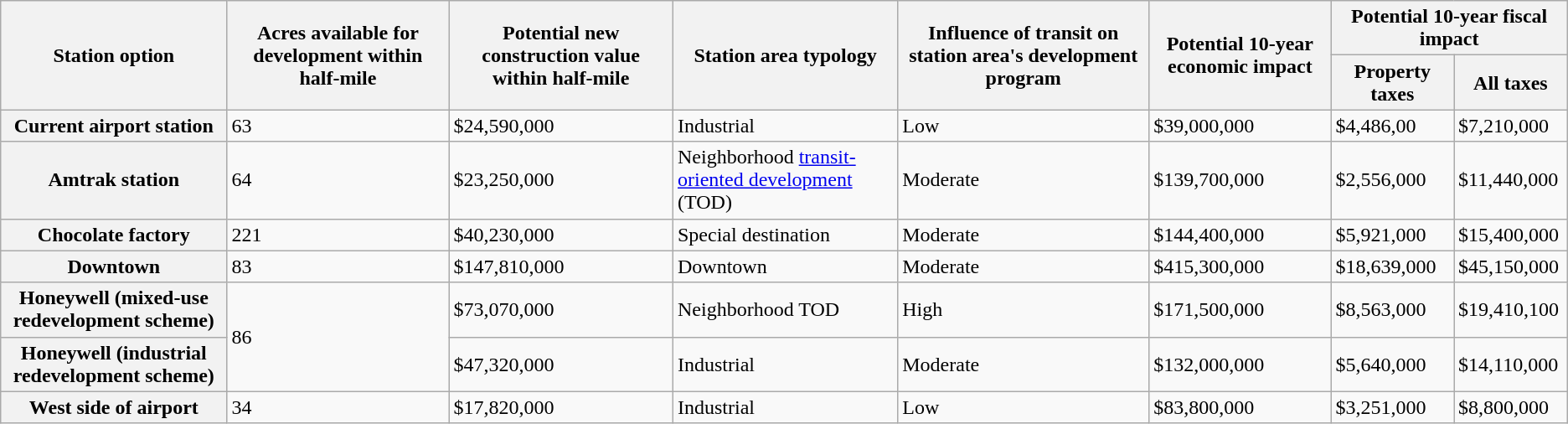<table class="wikitable mw-collapsible mw-collapsed">
<tr>
<th rowspan=2>Station option</th>
<th rowspan=2>Acres available for development within half-mile</th>
<th rowspan=2>Potential  new construction value within half-mile</th>
<th rowspan=2>Station area typology</th>
<th rowspan=2>Influence of transit on station area's development program</th>
<th rowspan=2>Potential 10-year economic impact</th>
<th colspan=2>Potential 10-year fiscal impact</th>
</tr>
<tr>
<th>Property taxes</th>
<th>All taxes</th>
</tr>
<tr>
<th>Current airport station</th>
<td>63</td>
<td>$24,590,000</td>
<td>Industrial</td>
<td>Low</td>
<td>$39,000,000</td>
<td>$4,486,00</td>
<td>$7,210,000</td>
</tr>
<tr>
<th>Amtrak station</th>
<td>64</td>
<td>$23,250,000</td>
<td>Neighborhood <a href='#'>transit-oriented development</a> (TOD)</td>
<td>Moderate</td>
<td>$139,700,000</td>
<td>$2,556,000</td>
<td>$11,440,000</td>
</tr>
<tr>
<th>Chocolate factory</th>
<td>221</td>
<td>$40,230,000</td>
<td>Special destination</td>
<td>Moderate</td>
<td>$144,400,000</td>
<td>$5,921,000</td>
<td>$15,400,000</td>
</tr>
<tr>
<th>Downtown</th>
<td>83</td>
<td>$147,810,000</td>
<td>Downtown</td>
<td>Moderate</td>
<td>$415,300,000</td>
<td>$18,639,000</td>
<td>$45,150,000</td>
</tr>
<tr>
<th>Honeywell (mixed-use redevelopment scheme)</th>
<td rowspan=2>86</td>
<td>$73,070,000</td>
<td>Neighborhood TOD</td>
<td>High</td>
<td>$171,500,000</td>
<td>$8,563,000</td>
<td>$19,410,100</td>
</tr>
<tr>
<th>Honeywell (industrial redevelopment scheme)</th>
<td>$47,320,000</td>
<td>Industrial</td>
<td>Moderate</td>
<td>$132,000,000</td>
<td>$5,640,000</td>
<td>$14,110,000</td>
</tr>
<tr>
<th>West side of airport</th>
<td>34</td>
<td>$17,820,000</td>
<td>Industrial</td>
<td>Low</td>
<td>$83,800,000</td>
<td>$3,251,000</td>
<td>$8,800,000</td>
</tr>
</table>
